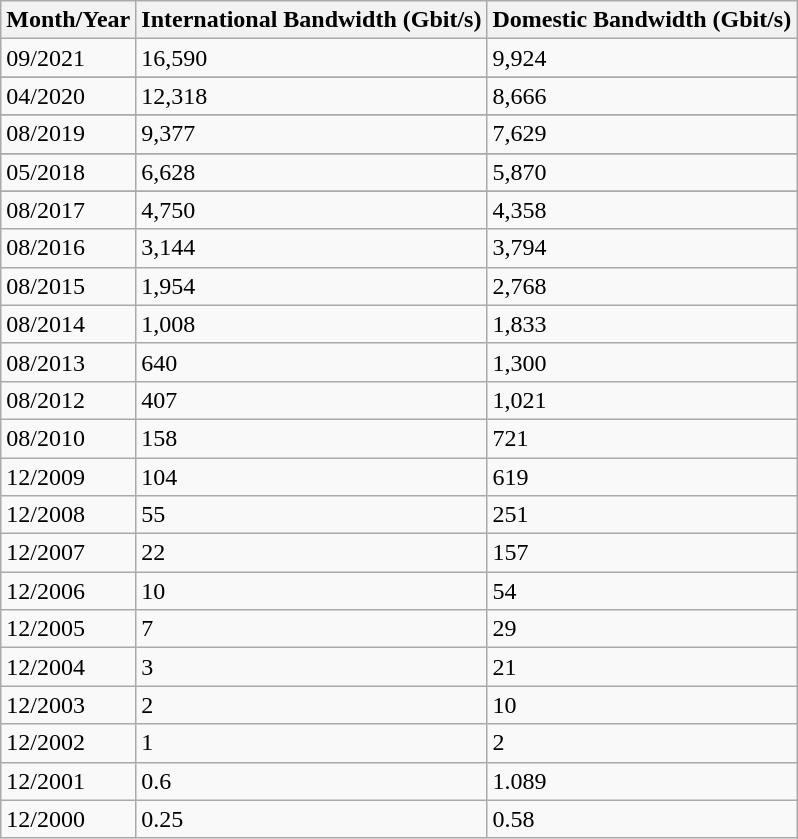<table class="wikitable">
<tr>
<th>Month/Year</th>
<th>International Bandwidth (Gbit/s)</th>
<th>Domestic Bandwidth (Gbit/s)</th>
</tr>
<tr>
<td>09/2021</td>
<td>16,590</td>
<td>9,924</td>
</tr>
<tr>
</tr>
<tr>
<td>04/2020</td>
<td>12,318</td>
<td>8,666</td>
</tr>
<tr>
</tr>
<tr>
<td>08/2019</td>
<td>9,377</td>
<td>7,629</td>
</tr>
<tr>
</tr>
<tr>
<td>05/2018</td>
<td>6,628</td>
<td>5,870</td>
</tr>
<tr>
</tr>
<tr>
<td>08/2017</td>
<td>4,750</td>
<td>4,358</td>
</tr>
<tr>
<td>08/2016</td>
<td>3,144</td>
<td>3,794</td>
</tr>
<tr>
<td>08/2015</td>
<td>1,954</td>
<td>2,768</td>
</tr>
<tr>
<td>08/2014</td>
<td>1,008</td>
<td>1,833</td>
</tr>
<tr>
<td>08/2013</td>
<td>640</td>
<td>1,300</td>
</tr>
<tr>
<td>08/2012</td>
<td>407</td>
<td>1,021</td>
</tr>
<tr>
<td>08/2010</td>
<td>158</td>
<td>721</td>
</tr>
<tr>
<td>12/2009</td>
<td>104</td>
<td>619</td>
</tr>
<tr>
<td>12/2008</td>
<td>55</td>
<td>251</td>
</tr>
<tr>
<td>12/2007</td>
<td>22</td>
<td>157</td>
</tr>
<tr>
<td>12/2006</td>
<td>10</td>
<td>54</td>
</tr>
<tr>
<td>12/2005</td>
<td>7</td>
<td>29</td>
</tr>
<tr>
<td>12/2004</td>
<td>3</td>
<td>21</td>
</tr>
<tr>
<td>12/2003</td>
<td>2</td>
<td>10</td>
</tr>
<tr>
<td>12/2002</td>
<td>1</td>
<td>2</td>
</tr>
<tr>
<td>12/2001</td>
<td>0.6</td>
<td>1.089</td>
</tr>
<tr>
<td>12/2000</td>
<td>0.25</td>
<td>0.58</td>
</tr>
</table>
